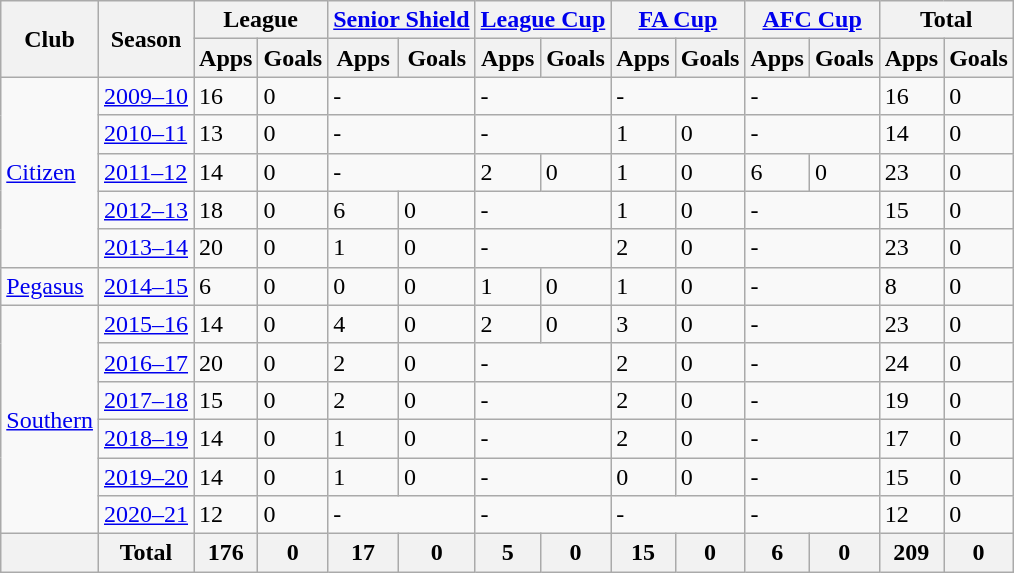<table class="wikitable">
<tr>
<th rowspan="2">Club</th>
<th rowspan="2">Season</th>
<th colspan="2">League</th>
<th colspan="2"><a href='#'>Senior Shield</a></th>
<th colspan="2"><a href='#'>League Cup</a></th>
<th colspan="2"><a href='#'>FA Cup</a></th>
<th colspan="2"><a href='#'>AFC Cup</a></th>
<th colspan="2">Total</th>
</tr>
<tr>
<th>Apps</th>
<th>Goals</th>
<th>Apps</th>
<th>Goals</th>
<th>Apps</th>
<th>Goals</th>
<th>Apps</th>
<th>Goals</th>
<th>Apps</th>
<th>Goals</th>
<th>Apps</th>
<th>Goals</th>
</tr>
<tr>
<td rowspan="5"><a href='#'>Citizen</a></td>
<td><a href='#'>2009–10</a></td>
<td>16</td>
<td>0</td>
<td colspan="2">-</td>
<td colspan="2">-</td>
<td colspan="2">-</td>
<td colspan="2">-</td>
<td>16</td>
<td>0</td>
</tr>
<tr>
<td><a href='#'>2010–11</a></td>
<td>13</td>
<td>0</td>
<td colspan="2">-</td>
<td colspan="2">-</td>
<td>1</td>
<td>0</td>
<td colspan="2">-</td>
<td>14</td>
<td>0</td>
</tr>
<tr>
<td><a href='#'>2011–12</a></td>
<td>14</td>
<td>0</td>
<td colspan="2">-</td>
<td>2</td>
<td>0</td>
<td>1</td>
<td>0</td>
<td>6</td>
<td>0</td>
<td>23</td>
<td>0</td>
</tr>
<tr>
<td><a href='#'>2012–13</a></td>
<td>18</td>
<td>0</td>
<td>6</td>
<td>0</td>
<td colspan="2">-</td>
<td>1</td>
<td>0</td>
<td colspan="2">-</td>
<td>15</td>
<td>0</td>
</tr>
<tr>
<td><a href='#'>2013–14</a></td>
<td>20</td>
<td>0</td>
<td>1</td>
<td>0</td>
<td colspan="2">-</td>
<td>2</td>
<td>0</td>
<td colspan="2">-</td>
<td>23</td>
<td>0</td>
</tr>
<tr>
<td><a href='#'>Pegasus</a></td>
<td><a href='#'>2014–15</a></td>
<td>6</td>
<td>0</td>
<td>0</td>
<td>0</td>
<td>1</td>
<td>0</td>
<td>1</td>
<td>0</td>
<td colspan="2">-</td>
<td>8</td>
<td>0</td>
</tr>
<tr>
<td rowspan="6"><a href='#'>Southern</a></td>
<td><a href='#'>2015–16</a></td>
<td>14</td>
<td>0</td>
<td>4</td>
<td>0</td>
<td>2</td>
<td>0</td>
<td>3</td>
<td>0</td>
<td colspan="2">-</td>
<td>23</td>
<td>0</td>
</tr>
<tr>
<td><a href='#'>2016–17</a></td>
<td>20</td>
<td>0</td>
<td>2</td>
<td>0</td>
<td colspan="2">-</td>
<td>2</td>
<td>0</td>
<td colspan="2">-</td>
<td>24</td>
<td>0</td>
</tr>
<tr>
<td><a href='#'>2017–18</a></td>
<td>15</td>
<td>0</td>
<td>2</td>
<td>0</td>
<td colspan="2">-</td>
<td>2</td>
<td>0</td>
<td colspan="2">-</td>
<td>19</td>
<td>0</td>
</tr>
<tr>
<td><a href='#'>2018–19</a></td>
<td>14</td>
<td>0</td>
<td>1</td>
<td>0</td>
<td colspan="2">-</td>
<td>2</td>
<td>0</td>
<td colspan="2">-</td>
<td>17</td>
<td>0</td>
</tr>
<tr>
<td><a href='#'>2019–20</a></td>
<td>14</td>
<td>0</td>
<td>1</td>
<td>0</td>
<td colspan="2">-</td>
<td>0</td>
<td>0</td>
<td colspan="2">-</td>
<td>15</td>
<td>0</td>
</tr>
<tr>
<td><a href='#'>2020–21</a></td>
<td>12</td>
<td>0</td>
<td colspan="2">-</td>
<td colspan="2">-</td>
<td colspan="2">-</td>
<td colspan="2">-</td>
<td>12</td>
<td>0</td>
</tr>
<tr>
<th></th>
<th>Total</th>
<th>176</th>
<th>0</th>
<th>17</th>
<th>0</th>
<th>5</th>
<th>0</th>
<th>15</th>
<th>0</th>
<th>6</th>
<th>0</th>
<th>209</th>
<th>0</th>
</tr>
</table>
